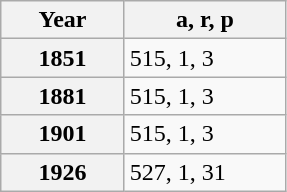<table class="wikitable" style="margin:0 0 0 3em; border:1px solid darkgrey;">
<tr>
<th style="width:75px;">Year</th>
<th style="width:100px;">a, r, p</th>
</tr>
<tr>
<th>1851</th>
<td>515, 1, 3 </td>
</tr>
<tr>
<th>1881</th>
<td>515, 1, 3 </td>
</tr>
<tr>
<th>1901</th>
<td>515, 1, 3 </td>
</tr>
<tr>
<th>1926</th>
<td>527, 1, 31 </td>
</tr>
</table>
